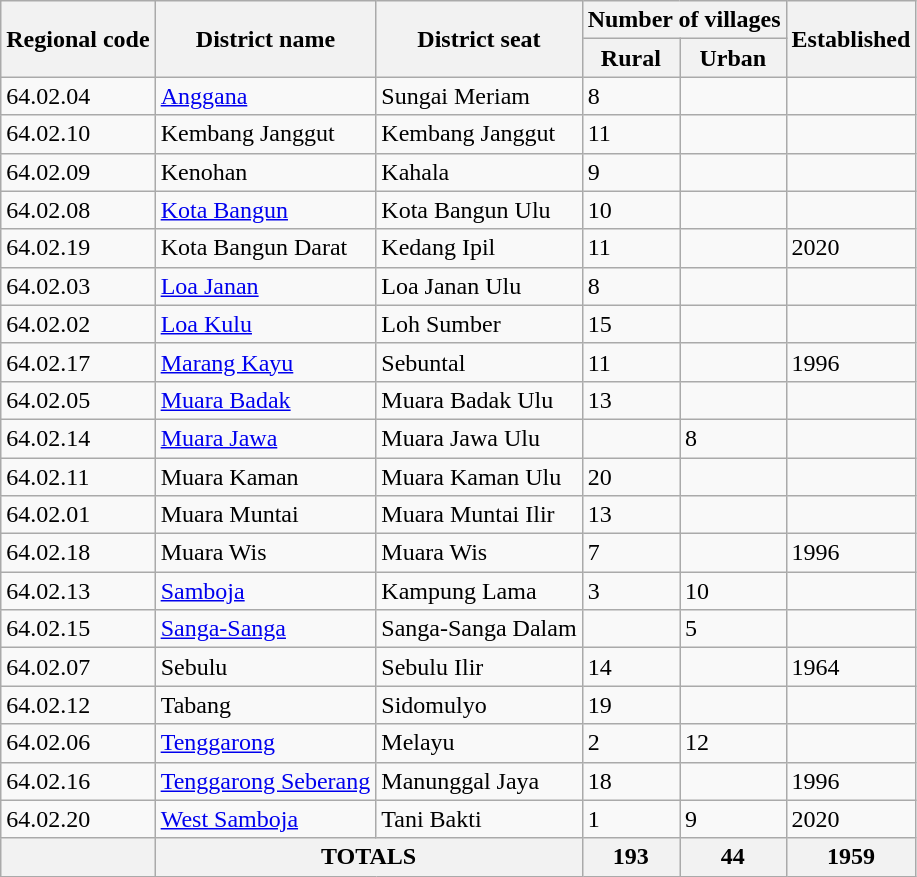<table class="wikitable sortable">
<tr>
<th rowspan="2">Regional code</th>
<th rowspan="2">District name</th>
<th rowspan="2">District seat</th>
<th colspan="2">Number of villages</th>
<th rowspan="2">Established</th>
</tr>
<tr>
<th>Rural</th>
<th>Urban</th>
</tr>
<tr>
<td>64.02.04</td>
<td><a href='#'>Anggana</a></td>
<td>Sungai Meriam</td>
<td>8</td>
<td></td>
<td></td>
</tr>
<tr>
<td>64.02.10</td>
<td>Kembang Janggut</td>
<td>Kembang Janggut</td>
<td>11</td>
<td></td>
<td></td>
</tr>
<tr>
<td>64.02.09</td>
<td>Kenohan</td>
<td>Kahala</td>
<td>9</td>
<td></td>
<td></td>
</tr>
<tr>
<td>64.02.08</td>
<td><a href='#'>Kota Bangun</a></td>
<td>Kota Bangun Ulu</td>
<td>10</td>
<td></td>
<td></td>
</tr>
<tr>
<td>64.02.19</td>
<td>Kota Bangun Darat</td>
<td>Kedang Ipil</td>
<td>11</td>
<td></td>
<td>2020</td>
</tr>
<tr>
<td>64.02.03</td>
<td><a href='#'>Loa Janan</a></td>
<td>Loa Janan Ulu</td>
<td>8</td>
<td></td>
<td></td>
</tr>
<tr>
<td>64.02.02</td>
<td><a href='#'>Loa Kulu</a></td>
<td>Loh Sumber</td>
<td>15</td>
<td></td>
<td></td>
</tr>
<tr>
<td>64.02.17</td>
<td><a href='#'>Marang Kayu</a></td>
<td>Sebuntal</td>
<td>11</td>
<td></td>
<td>1996</td>
</tr>
<tr>
<td>64.02.05</td>
<td><a href='#'>Muara Badak</a></td>
<td>Muara Badak Ulu</td>
<td>13</td>
<td></td>
<td></td>
</tr>
<tr>
<td>64.02.14</td>
<td><a href='#'>Muara Jawa</a></td>
<td>Muara Jawa Ulu</td>
<td></td>
<td>8</td>
<td></td>
</tr>
<tr>
<td>64.02.11</td>
<td>Muara Kaman</td>
<td>Muara Kaman Ulu</td>
<td>20</td>
<td></td>
<td></td>
</tr>
<tr>
<td>64.02.01</td>
<td>Muara Muntai</td>
<td>Muara Muntai Ilir</td>
<td>13</td>
<td></td>
<td></td>
</tr>
<tr>
<td>64.02.18</td>
<td>Muara Wis</td>
<td>Muara Wis</td>
<td>7</td>
<td></td>
<td>1996</td>
</tr>
<tr>
<td>64.02.13</td>
<td><a href='#'>Samboja</a></td>
<td>Kampung Lama</td>
<td>3</td>
<td>10</td>
<td></td>
</tr>
<tr>
<td>64.02.15</td>
<td><a href='#'>Sanga-Sanga</a></td>
<td>Sanga-Sanga Dalam</td>
<td></td>
<td>5</td>
<td></td>
</tr>
<tr>
<td>64.02.07</td>
<td>Sebulu</td>
<td>Sebulu Ilir</td>
<td>14</td>
<td></td>
<td>1964</td>
</tr>
<tr>
<td>64.02.12</td>
<td>Tabang</td>
<td>Sidomulyo</td>
<td>19</td>
<td></td>
<td></td>
</tr>
<tr>
<td>64.02.06</td>
<td><a href='#'>Tenggarong</a></td>
<td>Melayu</td>
<td>2</td>
<td>12</td>
<td></td>
</tr>
<tr>
<td>64.02.16</td>
<td><a href='#'>Tenggarong Seberang</a></td>
<td>Manunggal Jaya</td>
<td>18</td>
<td></td>
<td>1996</td>
</tr>
<tr>
<td>64.02.20</td>
<td><a href='#'>West Samboja</a></td>
<td>Tani Bakti</td>
<td>1</td>
<td>9</td>
<td>2020</td>
</tr>
<tr>
<th></th>
<th colspan="2">TOTALS</th>
<th>193</th>
<th>44</th>
<th>1959</th>
</tr>
</table>
